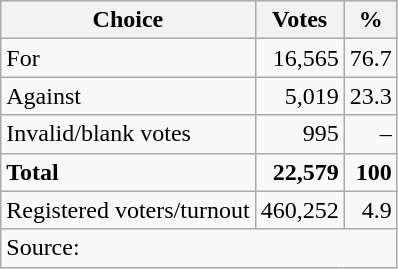<table class=wikitable style=text-align:right>
<tr>
<th>Choice</th>
<th>Votes</th>
<th>%</th>
</tr>
<tr>
<td align=left>For</td>
<td>16,565</td>
<td>76.7</td>
</tr>
<tr>
<td align=left>Against</td>
<td>5,019</td>
<td>23.3</td>
</tr>
<tr>
<td align=left>Invalid/blank votes</td>
<td>995</td>
<td>–</td>
</tr>
<tr>
<td align=left><strong>Total</strong></td>
<td><strong>22,579</strong></td>
<td><strong>100</strong></td>
</tr>
<tr>
<td align=left>Registered voters/turnout</td>
<td>460,252</td>
<td>4.9</td>
</tr>
<tr>
<td align=left colspan=3>Source: </td>
</tr>
</table>
